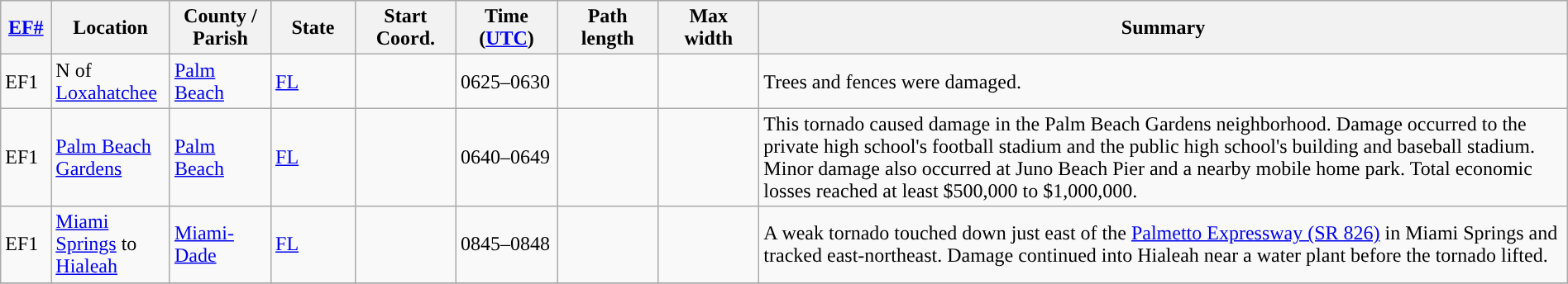<table class="wikitable sortable" style="width:100%;">
<tr>
<th scope="col"  style="width:3%; text-align:center;"><a href='#'>EF#</a></th>
<th scope="col"  style="width:7%; text-align:center;" class="unsortable">Location</th>
<th scope="col"  style="width:6%; text-align:center;" class="unsortable">County / Parish</th>
<th scope="col"  style="width:5%; text-align:center;">State</th>
<th scope="col"  style="width:6%; text-align:center;">Start Coord.</th>
<th scope="col"  style="width:6%; text-align:center;">Time (<a href='#'>UTC</a>)</th>
<th scope="col"  style="width:6%; text-align:center;">Path length</th>
<th scope="col"  style="width:6%; text-align:center;">Max width</th>
<th scope="col" class="unsortable" style="width:48%; text-align:center;">Summary</th>
</tr>
<tr>
<td>EF1</td>
<td>N of <a href='#'>Loxahatchee</a></td>
<td><a href='#'>Palm Beach</a></td>
<td><a href='#'>FL</a></td>
<td></td>
<td>0625–0630</td>
<td></td>
<td></td>
<td>Trees and fences were damaged.</td>
</tr>
<tr>
<td>EF1</td>
<td><a href='#'>Palm Beach Gardens</a></td>
<td><a href='#'>Palm Beach</a></td>
<td><a href='#'>FL</a></td>
<td></td>
<td>0640–0649</td>
<td></td>
<td></td>
<td>This tornado caused damage in the Palm Beach Gardens neighborhood. Damage occurred to the private high school's football stadium and the public high school's building and baseball stadium. Minor damage also occurred at Juno Beach Pier and a nearby mobile home park. Total economic losses reached at least $500,000 to $1,000,000.</td>
</tr>
<tr>
<td>EF1</td>
<td><a href='#'>Miami Springs</a> to <a href='#'>Hialeah</a></td>
<td><a href='#'>Miami-Dade</a></td>
<td><a href='#'>FL</a></td>
<td></td>
<td>0845–0848</td>
<td></td>
<td></td>
<td>A weak tornado touched down just east of the <a href='#'>Palmetto Expressway (SR 826)</a> in Miami Springs and tracked east-northeast. Damage continued into Hialeah near a water plant before the tornado lifted.</td>
</tr>
<tr>
</tr>
</table>
